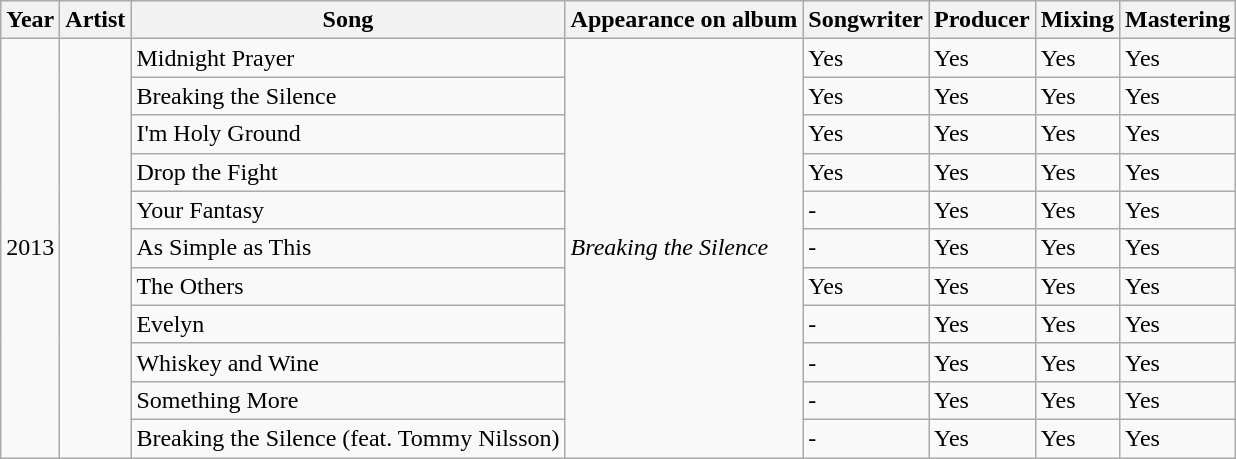<table class=wikitable>
<tr>
<th>Year</th>
<th>Artist</th>
<th>Song</th>
<th>Appearance on album</th>
<th>Songwriter</th>
<th>Producer</th>
<th>Mixing</th>
<th>Mastering</th>
</tr>
<tr>
<td rowspan=11>2013</td>
<td rowspan=11></td>
<td>Midnight Prayer</td>
<td rowspan=11><em>Breaking the Silence</em></td>
<td>Yes</td>
<td>Yes</td>
<td>Yes</td>
<td>Yes</td>
</tr>
<tr>
<td>Breaking the Silence</td>
<td>Yes</td>
<td>Yes</td>
<td>Yes</td>
<td>Yes</td>
</tr>
<tr>
<td>I'm Holy Ground</td>
<td>Yes</td>
<td>Yes</td>
<td>Yes</td>
<td>Yes</td>
</tr>
<tr>
<td>Drop the Fight</td>
<td>Yes</td>
<td>Yes</td>
<td>Yes</td>
<td>Yes</td>
</tr>
<tr>
<td>Your Fantasy</td>
<td>-</td>
<td>Yes</td>
<td>Yes</td>
<td>Yes</td>
</tr>
<tr>
<td>As Simple as This</td>
<td>-</td>
<td>Yes</td>
<td>Yes</td>
<td>Yes</td>
</tr>
<tr>
<td>The Others</td>
<td>Yes</td>
<td>Yes</td>
<td>Yes</td>
<td>Yes</td>
</tr>
<tr>
<td>Evelyn</td>
<td>-</td>
<td>Yes</td>
<td>Yes</td>
<td>Yes</td>
</tr>
<tr>
<td>Whiskey and Wine</td>
<td>-</td>
<td>Yes</td>
<td>Yes</td>
<td>Yes</td>
</tr>
<tr>
<td>Something More</td>
<td>-</td>
<td>Yes</td>
<td>Yes</td>
<td>Yes</td>
</tr>
<tr>
<td>Breaking the Silence (feat. Tommy Nilsson)</td>
<td>-</td>
<td>Yes</td>
<td>Yes</td>
<td>Yes</td>
</tr>
</table>
